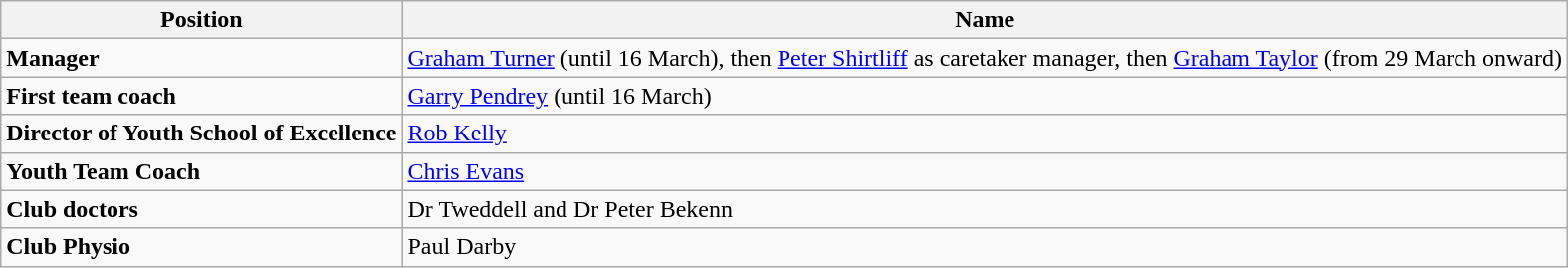<table class="wikitable">
<tr>
<th>Position</th>
<th>Name</th>
</tr>
<tr>
<td><strong>Manager</strong></td>
<td><a href='#'>Graham Turner</a> (until 16 March), then <a href='#'>Peter Shirtliff</a> as caretaker manager, then <a href='#'>Graham Taylor</a> (from 29 March onward)</td>
</tr>
<tr>
<td><strong>First team coach</strong></td>
<td><a href='#'>Garry Pendrey</a> (until 16 March)</td>
</tr>
<tr>
<td><strong>Director of Youth School of Excellence</strong></td>
<td><a href='#'>Rob Kelly</a></td>
</tr>
<tr>
<td><strong>Youth Team Coach</strong></td>
<td><a href='#'>Chris Evans</a></td>
</tr>
<tr>
<td><strong>Club doctors</strong></td>
<td>Dr Tweddell and Dr Peter Bekenn</td>
</tr>
<tr>
<td><strong>Club Physio</strong></td>
<td>Paul Darby</td>
</tr>
</table>
